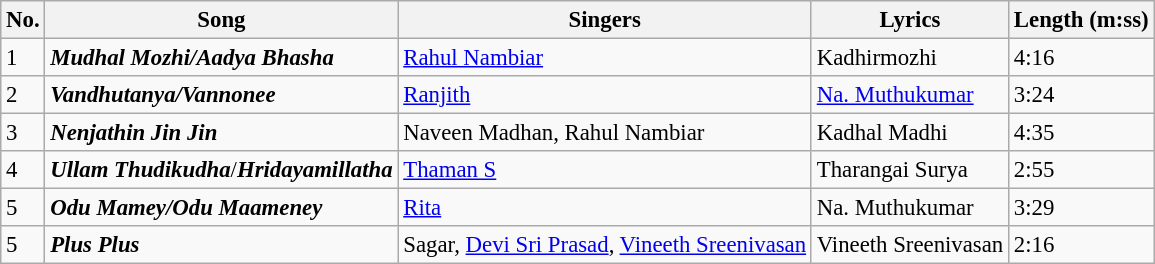<table class="wikitable" style="font-size:95%;">
<tr>
<th>No.</th>
<th>Song</th>
<th>Singers</th>
<th>Lyrics</th>
<th>Length (m:ss)</th>
</tr>
<tr>
<td>1</td>
<td><strong><em>Mudhal Mozhi/Aadya Bhasha</em></strong></td>
<td><a href='#'>Rahul Nambiar</a></td>
<td>Kadhirmozhi</td>
<td>4:16</td>
</tr>
<tr>
<td>2</td>
<td><strong><em>Vandhutanya/Vannonee</em></strong></td>
<td><a href='#'>Ranjith</a></td>
<td><a href='#'>Na. Muthukumar</a></td>
<td>3:24</td>
</tr>
<tr>
<td>3</td>
<td><strong><em>Nenjathin Jin Jin</em></strong></td>
<td>Naveen Madhan, Rahul Nambiar</td>
<td>Kadhal Madhi</td>
<td>4:35</td>
</tr>
<tr>
<td>4</td>
<td><strong><em>Ullam Thudikudha</em></strong>/<strong><em>Hridayamillatha</em></strong></td>
<td><a href='#'>Thaman S</a></td>
<td>Tharangai Surya</td>
<td>2:55</td>
</tr>
<tr>
<td>5</td>
<td><strong><em>Odu Mamey/Odu Maameney</em></strong></td>
<td><a href='#'>Rita</a></td>
<td>Na. Muthukumar</td>
<td>3:29</td>
</tr>
<tr>
<td>5</td>
<td><strong><em>Plus Plus</em></strong></td>
<td>Sagar, <a href='#'>Devi Sri Prasad</a>, <a href='#'>Vineeth Sreenivasan</a></td>
<td>Vineeth Sreenivasan</td>
<td>2:16</td>
</tr>
</table>
